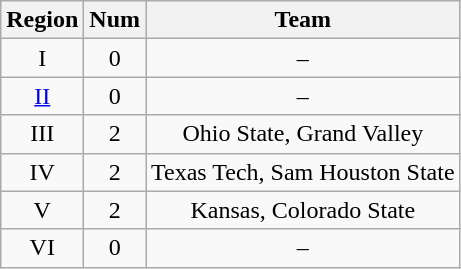<table class="wikitable sortable" style="text-align:center">
<tr>
<th>Region</th>
<th>Num</th>
<th>Team</th>
</tr>
<tr>
<td>I</td>
<td>0</td>
<td>–</td>
</tr>
<tr>
<td><a href='#'>II</a></td>
<td>0</td>
<td>–</td>
</tr>
<tr>
<td>III</td>
<td>2</td>
<td>Ohio State, Grand Valley</td>
</tr>
<tr>
<td>IV</td>
<td>2</td>
<td>Texas Tech, Sam Houston State</td>
</tr>
<tr>
<td>V</td>
<td>2</td>
<td>Kansas, Colorado State</td>
</tr>
<tr>
<td>VI</td>
<td>0</td>
<td>–</td>
</tr>
</table>
